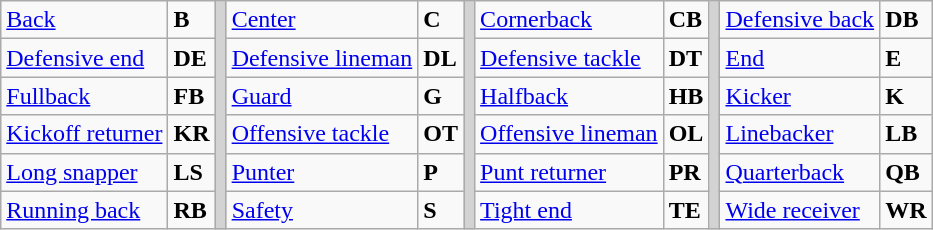<table class="wikitable">
<tr>
<td><a href='#'>Back</a></td>
<td><strong>B</strong></td>
<td rowSpan="6" style="background-color:lightgrey;"></td>
<td><a href='#'>Center</a></td>
<td><strong>C</strong></td>
<td rowSpan="6" style="background-color:lightgrey;"></td>
<td><a href='#'>Cornerback</a></td>
<td><strong>CB</strong></td>
<td rowSpan="6" style="background-color:lightgrey;"></td>
<td><a href='#'>Defensive back</a></td>
<td><strong>DB</strong></td>
</tr>
<tr>
<td><a href='#'>Defensive end</a></td>
<td><strong>DE</strong></td>
<td><a href='#'>Defensive lineman</a></td>
<td><strong>DL</strong></td>
<td><a href='#'>Defensive tackle</a></td>
<td><strong>DT</strong></td>
<td><a href='#'>End</a></td>
<td><strong>E</strong></td>
</tr>
<tr>
<td><a href='#'>Fullback</a></td>
<td><strong>FB</strong></td>
<td><a href='#'>Guard</a></td>
<td><strong>G</strong></td>
<td><a href='#'>Halfback</a></td>
<td><strong>HB</strong></td>
<td><a href='#'>Kicker</a></td>
<td><strong>K</strong></td>
</tr>
<tr>
<td><a href='#'>Kickoff returner</a></td>
<td><strong>KR</strong></td>
<td><a href='#'>Offensive tackle</a></td>
<td><strong>OT</strong></td>
<td><a href='#'>Offensive lineman</a></td>
<td><strong>OL</strong></td>
<td><a href='#'>Linebacker</a></td>
<td><strong>LB</strong></td>
</tr>
<tr>
<td><a href='#'>Long snapper</a></td>
<td><strong>LS</strong></td>
<td><a href='#'>Punter</a></td>
<td><strong>P</strong></td>
<td><a href='#'>Punt returner</a></td>
<td><strong>PR</strong></td>
<td><a href='#'>Quarterback</a></td>
<td><strong>QB</strong></td>
</tr>
<tr>
<td><a href='#'>Running back</a></td>
<td><strong>RB</strong></td>
<td><a href='#'>Safety</a></td>
<td><strong>S</strong></td>
<td><a href='#'>Tight end</a></td>
<td><strong>TE</strong></td>
<td><a href='#'>Wide receiver</a></td>
<td><strong>WR</strong></td>
</tr>
</table>
